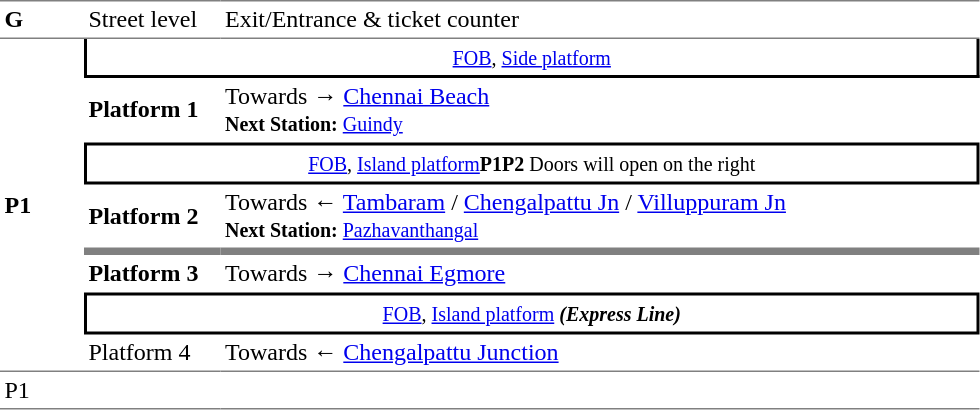<table cellpadding="3" cellspacing="0" border="0">
<tr>
<td valign="top" width="30" style="border-top:solid 1px gray;border-bottom:solid 1px gray;"><strong>G</strong></td>
<td valign="top" width="85" style="border-top:solid 1px gray;border-bottom:solid 1px gray;">Street level</td>
<td valign="top" width="500" style="border-top:solid 1px gray;border-bottom:solid 1px gray;">Exit/Entrance & ticket counter</td>
</tr>
<tr>
<td rowspan="7" style="border-bottom:solid 1px gray;" width="50" valign="center"><strong>P1</strong></td>
<td colspan="2" style="border-right:solid 2px black;border-left:solid 2px black;border-bottom:solid 2px black;text-align:center;"><a href='#'><small>FOB</small></a><small>, <a href='#'>Side platform</a></small></td>
</tr>
<tr>
<td width="85" style="border-bottom:solid 1px white;"><span><strong>Platform 1</strong></span></td>
<td width="500" style="border-bottom:solid 1px white;">Towards → <a href='#'>Chennai Beach</a><br><small><strong>Next Station:</strong> <a href='#'>Guindy</a></small></td>
</tr>
<tr>
<td colspan="2" style="border-top:solid 2px black;border-right:solid 2px black;border-left:solid 2px black;border-bottom:solid 2px black;text-align:center;"><a href='#'><small>FOB</small></a><small>, <a href='#'>Island platform</a><strong>P1</strong><strong>P2</strong> Doors will open on the right</small></td>
</tr>
<tr>
<td width="85" style="border-bottom:solid 5px gray;"><span><strong>Platform 2</strong></span></td>
<td width="500" style="border-bottom:solid 5px gray;">Towards ← <a href='#'>Tambaram</a> / <a href='#'>Chengalpattu Jn</a> / <a href='#'>Villuppuram Jn</a><br><small><strong>Next Station:</strong> <a href='#'>Pazhavanthangal</a></small></td>
</tr>
<tr>
<td width="85" style="border-bottom:solid 1px white;"><span><strong>Platform 3</strong></span></td>
<td style="border-bottom:solid 1px white;" width="500">Towards → <a href='#'>Chennai Egmore</a></td>
</tr>
<tr>
<td colspan="2" style="border-top:solid 2px black;border-right:solid 2px black;border-left:solid 2px black;border-bottom:solid 2px black;text-align:center;"><a href='#'><small>FOB</small></a><small>, <a href='#'>Island platform</a> <strong></strong> <strong><em>(Express Line)<strong><em></small></td>
</tr>
<tr>
<td width="85" style="border-bottom:solid 1px gray;"><span></strong>Platform 4<strong></span></td>
<td style="border-bottom:solid 1px gray;" width="500">Towards ← <a href='#'>Chengalpattu Junction</a></td>
</tr>
<tr>
<td style="border-bottom:solid 1px gray;" width="50" valign="top"></strong>P1<strong></td>
<td style="border-bottom:solid 1px gray;" width="50" valign="top"></td>
<td style="border-bottom:solid 1px gray;" width="50" valign="top"></td>
</tr>
<tr>
</tr>
</table>
